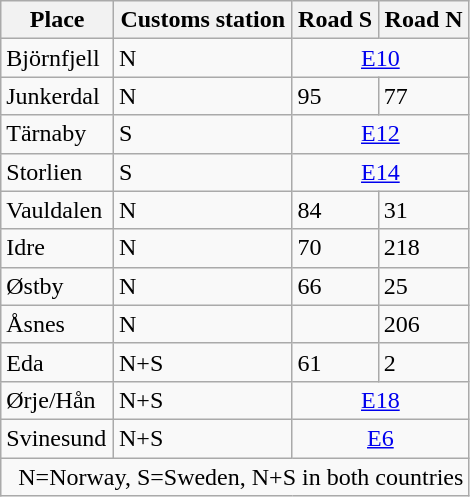<table class=wikitable>
<tr>
<th>Place</th>
<th>Customs station</th>
<th>Road S</th>
<th>Road N</th>
</tr>
<tr>
<td>Björnfjell</td>
<td>N</td>
<td colspan=2 align=center><a href='#'>E10</a></td>
</tr>
<tr>
<td>Junkerdal</td>
<td>N</td>
<td>95</td>
<td>77</td>
</tr>
<tr>
<td>Tärnaby</td>
<td>S</td>
<td colspan=2 align=center><a href='#'>E12</a></td>
</tr>
<tr>
<td>Storlien</td>
<td>S</td>
<td colspan=2 align=center><a href='#'>E14</a></td>
</tr>
<tr>
<td>Vauldalen</td>
<td>N</td>
<td>84</td>
<td>31</td>
</tr>
<tr>
<td>Idre</td>
<td>N</td>
<td>70</td>
<td>218 </td>
</tr>
<tr>
<td>Østby</td>
<td>N</td>
<td>66</td>
<td>25</td>
</tr>
<tr>
<td>Åsnes</td>
<td>N</td>
<td></td>
<td>206</td>
</tr>
<tr>
<td>Eda</td>
<td>N+S</td>
<td>61</td>
<td>2</td>
</tr>
<tr>
<td>Ørje/Hån</td>
<td>N+S</td>
<td colspan=2 align=center><a href='#'>E18</a></td>
</tr>
<tr>
<td>Svinesund</td>
<td>N+S</td>
<td colspan=2 align=center><a href='#'>E6</a></td>
</tr>
<tr>
<td colspan=9>  N=Norway, S=Sweden, N+S in both countries</td>
</tr>
</table>
